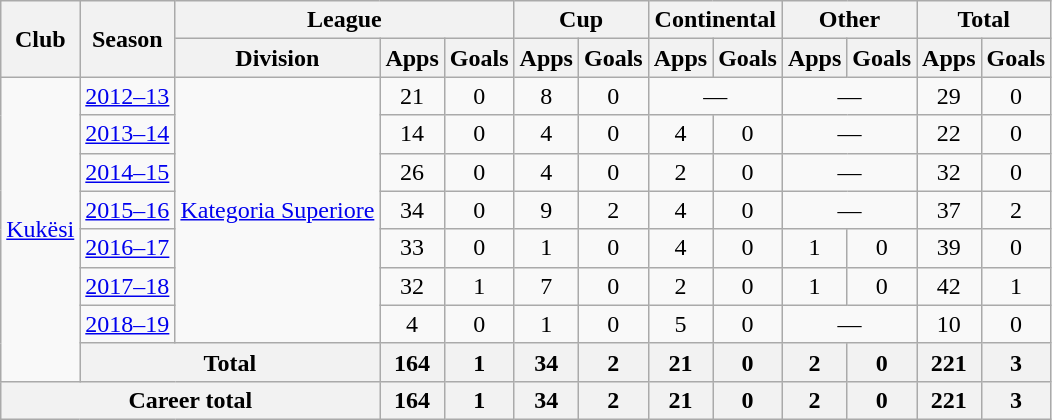<table class="wikitable" style="text-align:center">
<tr>
<th rowspan="2">Club</th>
<th rowspan="2">Season</th>
<th colspan="3">League</th>
<th colspan="2">Cup</th>
<th colspan="2">Continental</th>
<th colspan="2">Other</th>
<th colspan="2">Total</th>
</tr>
<tr>
<th>Division</th>
<th>Apps</th>
<th>Goals</th>
<th>Apps</th>
<th>Goals</th>
<th>Apps</th>
<th>Goals</th>
<th>Apps</th>
<th>Goals</th>
<th>Apps</th>
<th>Goals</th>
</tr>
<tr>
<td rowspan="8"><a href='#'>Kukësi</a></td>
<td><a href='#'>2012–13</a></td>
<td rowspan="7"><a href='#'>Kategoria Superiore</a></td>
<td>21</td>
<td>0</td>
<td>8</td>
<td>0</td>
<td colspan="2">—</td>
<td colspan="2">—</td>
<td>29</td>
<td>0</td>
</tr>
<tr>
<td><a href='#'>2013–14</a></td>
<td>14</td>
<td>0</td>
<td>4</td>
<td>0</td>
<td>4</td>
<td>0</td>
<td colspan="2">—</td>
<td>22</td>
<td>0</td>
</tr>
<tr>
<td><a href='#'>2014–15</a></td>
<td>26</td>
<td>0</td>
<td>4</td>
<td>0</td>
<td>2</td>
<td>0</td>
<td colspan="2">—</td>
<td>32</td>
<td>0</td>
</tr>
<tr>
<td><a href='#'>2015–16</a></td>
<td>34</td>
<td>0</td>
<td>9</td>
<td>2</td>
<td>4</td>
<td>0</td>
<td colspan="2">—</td>
<td>37</td>
<td>2</td>
</tr>
<tr>
<td><a href='#'>2016–17</a></td>
<td>33</td>
<td>0</td>
<td>1</td>
<td>0</td>
<td>4</td>
<td>0</td>
<td>1</td>
<td>0</td>
<td>39</td>
<td>0</td>
</tr>
<tr>
<td><a href='#'>2017–18</a></td>
<td>32</td>
<td>1</td>
<td>7</td>
<td>0</td>
<td>2</td>
<td>0</td>
<td>1</td>
<td>0</td>
<td>42</td>
<td>1</td>
</tr>
<tr>
<td><a href='#'>2018–19</a></td>
<td>4</td>
<td>0</td>
<td>1</td>
<td>0</td>
<td>5</td>
<td>0</td>
<td colspan="2">—</td>
<td>10</td>
<td>0</td>
</tr>
<tr>
<th colspan="2">Total</th>
<th>164</th>
<th>1</th>
<th>34</th>
<th>2</th>
<th>21</th>
<th>0</th>
<th>2</th>
<th>0</th>
<th>221</th>
<th>3</th>
</tr>
<tr>
<th colspan="3">Career total</th>
<th>164</th>
<th>1</th>
<th>34</th>
<th>2</th>
<th>21</th>
<th>0</th>
<th>2</th>
<th>0</th>
<th>221</th>
<th>3</th>
</tr>
</table>
